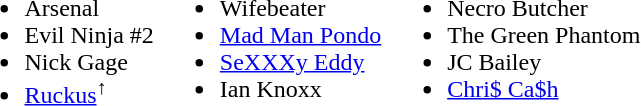<table>
<tr>
<td valign=top><br><ul><li>Arsenal</li><li>Evil Ninja #2</li><li>Nick Gage</li><li><a href='#'>Ruckus</a><sup>↑</sup></li></ul></td>
<td valign=top><br><ul><li>Wifebeater</li><li><a href='#'>Mad Man Pondo</a></li><li><a href='#'>SeXXXy Eddy</a></li><li>Ian Knoxx</li></ul></td>
<td valign=top><br><ul><li>Necro Butcher</li><li>The Green Phantom</li><li>JC Bailey</li><li><a href='#'>Chri$ Ca$h</a></li></ul></td>
</tr>
</table>
